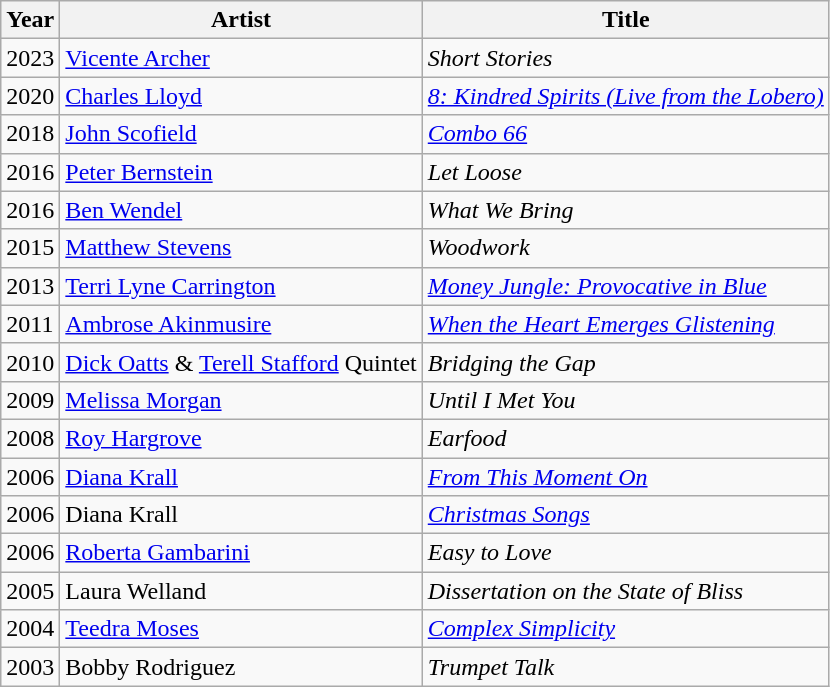<table class="wikitable sortable">
<tr>
<th>Year</th>
<th>Artist</th>
<th>Title</th>
</tr>
<tr>
<td>2023</td>
<td><a href='#'>Vicente Archer</a></td>
<td><em>Short Stories</em></td>
</tr>
<tr>
<td>2020</td>
<td><a href='#'>Charles Lloyd</a></td>
<td><em><a href='#'>8: Kindred Spirits (Live from the Lobero)</a></em></td>
</tr>
<tr>
<td>2018</td>
<td><a href='#'>John Scofield</a></td>
<td><em><a href='#'>Combo 66</a></em></td>
</tr>
<tr>
<td>2016</td>
<td><a href='#'>Peter Bernstein</a></td>
<td><em>Let Loose</em></td>
</tr>
<tr>
<td>2016</td>
<td><a href='#'>Ben Wendel</a></td>
<td><em>What We Bring</em></td>
</tr>
<tr>
<td>2015</td>
<td><a href='#'>Matthew Stevens</a></td>
<td><em>Woodwork</em></td>
</tr>
<tr>
<td>2013</td>
<td><a href='#'>Terri Lyne Carrington</a></td>
<td><em><a href='#'>Money Jungle: Provocative in Blue</a></em></td>
</tr>
<tr>
<td>2011</td>
<td><a href='#'>Ambrose Akinmusire</a></td>
<td><em><a href='#'>When the Heart Emerges Glistening</a></em></td>
</tr>
<tr>
<td>2010</td>
<td><a href='#'>Dick Oatts</a> & <a href='#'>Terell Stafford</a> Quintet</td>
<td><em>Bridging the Gap</em></td>
</tr>
<tr>
<td>2009</td>
<td><a href='#'>Melissa Morgan</a></td>
<td><em>Until I Met You</em></td>
</tr>
<tr>
<td>2008</td>
<td><a href='#'>Roy Hargrove</a></td>
<td><em>Earfood</em></td>
</tr>
<tr>
<td>2006</td>
<td><a href='#'>Diana Krall</a></td>
<td><em><a href='#'>From This Moment On</a></em></td>
</tr>
<tr>
<td>2006</td>
<td>Diana Krall</td>
<td><em><a href='#'>Christmas Songs</a></em></td>
</tr>
<tr>
<td>2006</td>
<td><a href='#'>Roberta Gambarini</a></td>
<td><em>Easy to Love</em></td>
</tr>
<tr>
<td>2005</td>
<td>Laura Welland</td>
<td><em>Dissertation on the State of Bliss</em></td>
</tr>
<tr>
<td>2004</td>
<td><a href='#'>Teedra Moses</a></td>
<td><em><a href='#'>Complex Simplicity</a></em></td>
</tr>
<tr>
<td>2003</td>
<td>Bobby Rodriguez</td>
<td><em>Trumpet Talk</em></td>
</tr>
</table>
